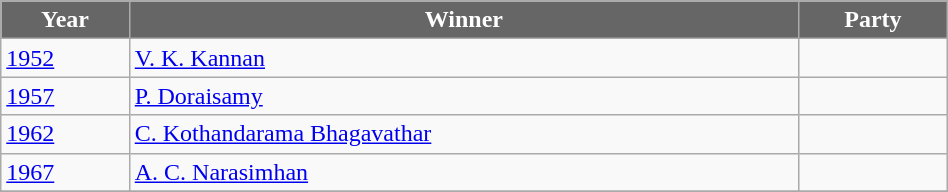<table class="wikitable" width="50%">
<tr>
<th style="background-color:#666666; color:white">Year</th>
<th style="background-color:#666666; color:white">Winner</th>
<th style="background-color:#666666; color:white" colspan="2">Party</th>
</tr>
<tr>
<td><a href='#'>1952</a></td>
<td><a href='#'>V. K. Kannan</a></td>
<td></td>
</tr>
<tr>
<td><a href='#'>1957</a></td>
<td><a href='#'>P. Doraisamy</a></td>
<td></td>
</tr>
<tr>
<td><a href='#'>1962</a></td>
<td><a href='#'>C. Kothandarama Bhagavathar</a></td>
<td></td>
</tr>
<tr>
<td><a href='#'>1967</a></td>
<td><a href='#'>A. C. Narasimhan</a></td>
<td></td>
</tr>
<tr>
</tr>
</table>
